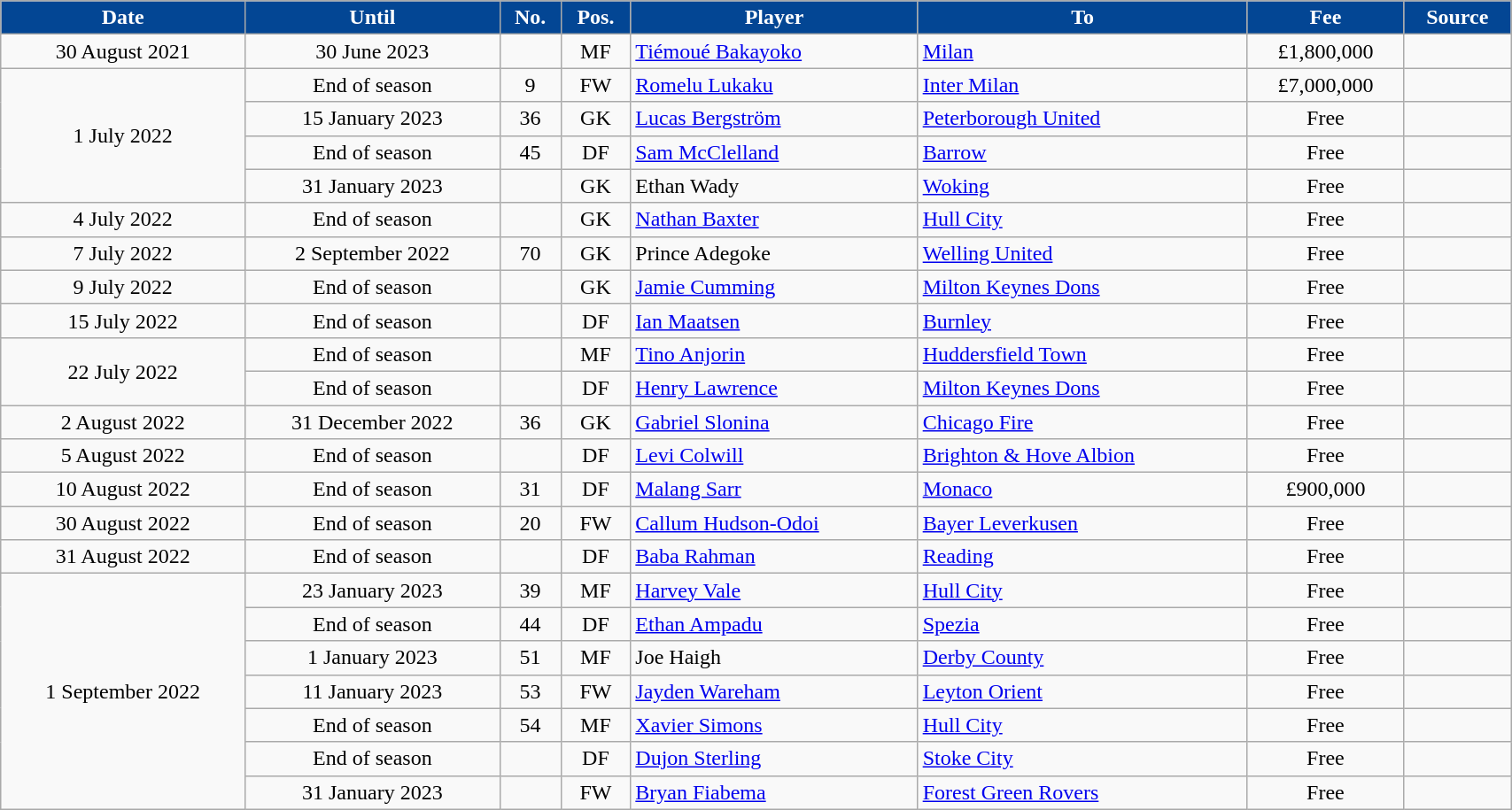<table class="wikitable sortable" style="text-align:center; width:90%">
<tr>
<th scope="col" style="background-color:#034694;color:#FFFFFF">Date</th>
<th scope="col" style="background-color:#034694;color:#FFFFFF">Until</th>
<th scope="col" style="background-color:#034694;color:#FFFFFF">No.</th>
<th scope="col" style="background-color:#034694;color:#FFFFFF">Pos.</th>
<th scope="col" style="background-color:#034694;color:#FFFFFF">Player</th>
<th scope="col" style="background-color:#034694;color:#FFFFFF">To</th>
<th scope="col" style="background-color:#034694;color:#FFFFFF" data-sort-type="currency">Fee</th>
<th scope="col" class="unsortable" style="background-color:#034694;color:#FFFFFF">Source</th>
</tr>
<tr>
<td>30 August 2021</td>
<td>30 June 2023</td>
<td></td>
<td>MF</td>
<td align=left> <a href='#'>Tiémoué Bakayoko</a></td>
<td align=left> <a href='#'>Milan</a></td>
<td>£1,800,000</td>
<td></td>
</tr>
<tr>
<td rowspan="4">1 July 2022</td>
<td>End of season</td>
<td>9</td>
<td>FW</td>
<td align=left> <a href='#'>Romelu Lukaku</a></td>
<td align=left> <a href='#'>Inter Milan</a></td>
<td>£7,000,000</td>
<td></td>
</tr>
<tr>
<td>15 January 2023</td>
<td>36</td>
<td>GK</td>
<td align=left> <a href='#'>Lucas Bergström</a></td>
<td align=left> <a href='#'>Peterborough United</a></td>
<td>Free</td>
<td></td>
</tr>
<tr>
<td>End of season</td>
<td>45</td>
<td>DF</td>
<td align=left> <a href='#'>Sam McClelland</a></td>
<td align=left> <a href='#'>Barrow</a></td>
<td>Free</td>
<td></td>
</tr>
<tr>
<td>31 January 2023</td>
<td></td>
<td>GK</td>
<td align=left> Ethan Wady</td>
<td align=left> <a href='#'>Woking</a></td>
<td>Free</td>
<td></td>
</tr>
<tr>
<td>4 July 2022</td>
<td>End of season</td>
<td></td>
<td>GK</td>
<td align=left> <a href='#'>Nathan Baxter</a></td>
<td align=left> <a href='#'>Hull City</a></td>
<td>Free</td>
<td></td>
</tr>
<tr>
<td>7 July 2022</td>
<td>2 September 2022</td>
<td>70</td>
<td>GK</td>
<td align=left> Prince Adegoke</td>
<td align=left> <a href='#'>Welling United</a></td>
<td>Free</td>
<td></td>
</tr>
<tr>
<td>9 July 2022</td>
<td>End of season</td>
<td></td>
<td>GK</td>
<td align=left> <a href='#'>Jamie Cumming</a></td>
<td align=left> <a href='#'>Milton Keynes Dons</a></td>
<td>Free</td>
<td></td>
</tr>
<tr>
<td>15 July 2022</td>
<td>End of season</td>
<td></td>
<td>DF</td>
<td align=left> <a href='#'>Ian Maatsen</a></td>
<td align=left> <a href='#'>Burnley</a></td>
<td>Free</td>
<td></td>
</tr>
<tr>
<td rowspan="2">22 July 2022</td>
<td>End of season</td>
<td></td>
<td>MF</td>
<td align=left> <a href='#'>Tino Anjorin</a></td>
<td align=left> <a href='#'>Huddersfield Town</a></td>
<td>Free</td>
<td></td>
</tr>
<tr>
<td>End of season</td>
<td></td>
<td>DF</td>
<td align=left> <a href='#'>Henry Lawrence</a></td>
<td align=left> <a href='#'>Milton Keynes Dons</a></td>
<td>Free</td>
<td></td>
</tr>
<tr>
<td>2 August 2022</td>
<td>31 December 2022</td>
<td>36</td>
<td>GK</td>
<td align=left> <a href='#'>Gabriel Slonina</a></td>
<td align=left> <a href='#'>Chicago Fire</a></td>
<td>Free</td>
<td></td>
</tr>
<tr>
<td>5 August 2022</td>
<td>End of season</td>
<td></td>
<td>DF</td>
<td align=left> <a href='#'>Levi Colwill</a></td>
<td align=left> <a href='#'>Brighton & Hove Albion</a></td>
<td>Free</td>
<td></td>
</tr>
<tr>
<td>10 August 2022</td>
<td>End of season</td>
<td>31</td>
<td>DF</td>
<td align=left> <a href='#'>Malang Sarr</a></td>
<td align=left> <a href='#'>Monaco</a></td>
<td>£900,000</td>
<td></td>
</tr>
<tr>
<td>30 August 2022</td>
<td>End of season</td>
<td>20</td>
<td>FW</td>
<td align=left> <a href='#'>Callum Hudson-Odoi</a></td>
<td align=left> <a href='#'>Bayer Leverkusen</a></td>
<td>Free</td>
<td></td>
</tr>
<tr>
<td>31 August 2022</td>
<td>End of season</td>
<td></td>
<td>DF</td>
<td align=left> <a href='#'>Baba Rahman</a></td>
<td align=left> <a href='#'>Reading</a></td>
<td>Free</td>
<td></td>
</tr>
<tr>
<td rowspan="7">1 September 2022</td>
<td>23 January 2023</td>
<td>39</td>
<td>MF</td>
<td align=left> <a href='#'>Harvey Vale</a></td>
<td align=left> <a href='#'>Hull City</a></td>
<td>Free</td>
<td></td>
</tr>
<tr>
<td>End of season</td>
<td>44</td>
<td>DF</td>
<td align=left> <a href='#'>Ethan Ampadu</a></td>
<td align=left> <a href='#'>Spezia</a></td>
<td>Free</td>
<td></td>
</tr>
<tr>
<td>1 January 2023</td>
<td>51</td>
<td>MF</td>
<td align=left> Joe Haigh</td>
<td align=left> <a href='#'>Derby County</a></td>
<td>Free</td>
<td></td>
</tr>
<tr>
<td>11 January 2023</td>
<td>53</td>
<td>FW</td>
<td align=left> <a href='#'>Jayden Wareham</a></td>
<td align=left> <a href='#'>Leyton Orient</a></td>
<td>Free</td>
<td></td>
</tr>
<tr>
<td>End of season</td>
<td>54</td>
<td>MF</td>
<td align=left> <a href='#'>Xavier Simons</a></td>
<td align=left> <a href='#'>Hull City</a></td>
<td>Free</td>
<td></td>
</tr>
<tr>
<td>End of season</td>
<td></td>
<td>DF</td>
<td align=left> <a href='#'>Dujon Sterling</a></td>
<td align=left> <a href='#'>Stoke City</a></td>
<td>Free</td>
<td></td>
</tr>
<tr>
<td>31 January 2023</td>
<td></td>
<td>FW</td>
<td align=left> <a href='#'>Bryan Fiabema</a></td>
<td align=left> <a href='#'>Forest Green Rovers</a></td>
<td>Free</td>
<td></td>
</tr>
</table>
